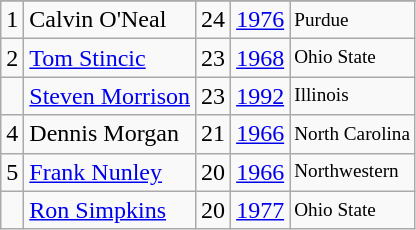<table class="wikitable">
<tr>
</tr>
<tr>
<td>1</td>
<td>Calvin O'Neal</td>
<td>24</td>
<td><a href='#'>1976</a></td>
<td style="font-size:80%;">Purdue</td>
</tr>
<tr>
<td>2</td>
<td><a href='#'>Tom Stincic</a></td>
<td>23</td>
<td><a href='#'>1968</a></td>
<td style="font-size:80%;">Ohio State</td>
</tr>
<tr>
<td></td>
<td><a href='#'>Steven Morrison</a></td>
<td>23</td>
<td><a href='#'>1992</a></td>
<td style="font-size:80%;">Illinois</td>
</tr>
<tr>
<td>4</td>
<td>Dennis Morgan</td>
<td>21</td>
<td><a href='#'>1966</a></td>
<td style="font-size:80%;">North Carolina</td>
</tr>
<tr>
<td>5</td>
<td><a href='#'>Frank Nunley</a></td>
<td>20</td>
<td><a href='#'>1966</a></td>
<td style="font-size:80%;">Northwestern</td>
</tr>
<tr>
<td></td>
<td><a href='#'>Ron Simpkins</a></td>
<td>20</td>
<td><a href='#'>1977</a></td>
<td style="font-size:80%;">Ohio State</td>
</tr>
</table>
